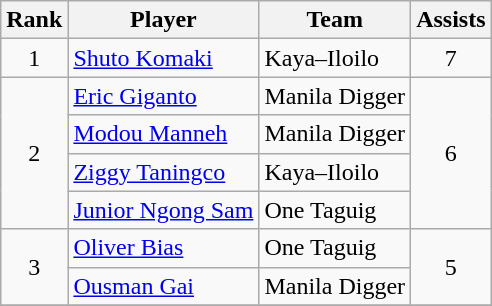<table class="wikitable">
<tr>
<th>Rank</th>
<th>Player</th>
<th>Team</th>
<th>Assists</th>
</tr>
<tr>
<td rowspan="1" style="text-align:center;">1</td>
<td> <a href='#'>Shuto Komaki</a></td>
<td>Kaya–Iloilo</td>
<td rowspan="1" style="text-align:center;">7</td>
</tr>
<tr>
<td rowspan="4" style="text-align:center;">2</td>
<td> <a href='#'>Eric Giganto</a></td>
<td>Manila Digger</td>
<td rowspan="4" style="text-align:center;">6</td>
</tr>
<tr>
<td> <a href='#'>Modou Manneh</a></td>
<td>Manila Digger</td>
</tr>
<tr>
<td> <a href='#'>Ziggy Taningco</a></td>
<td>Kaya–Iloilo</td>
</tr>
<tr>
<td> <a href='#'>Junior Ngong Sam</a></td>
<td>One Taguig</td>
</tr>
<tr>
<td rowspan="2" style="text-align:center;">3</td>
<td> <a href='#'>Oliver Bias</a></td>
<td>One Taguig</td>
<td rowspan="2" style="text-align:center;">5</td>
</tr>
<tr>
<td> <a href='#'>Ousman Gai</a></td>
<td>Manila Digger</td>
</tr>
<tr>
</tr>
</table>
